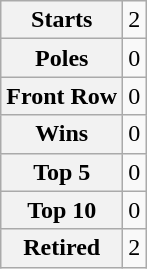<table class="wikitable" style="text-align:center">
<tr>
<th>Starts</th>
<td>2</td>
</tr>
<tr>
<th>Poles</th>
<td>0</td>
</tr>
<tr>
<th>Front Row</th>
<td>0</td>
</tr>
<tr>
<th>Wins</th>
<td>0</td>
</tr>
<tr>
<th>Top 5</th>
<td>0</td>
</tr>
<tr>
<th>Top 10</th>
<td>0</td>
</tr>
<tr>
<th>Retired</th>
<td>2</td>
</tr>
</table>
